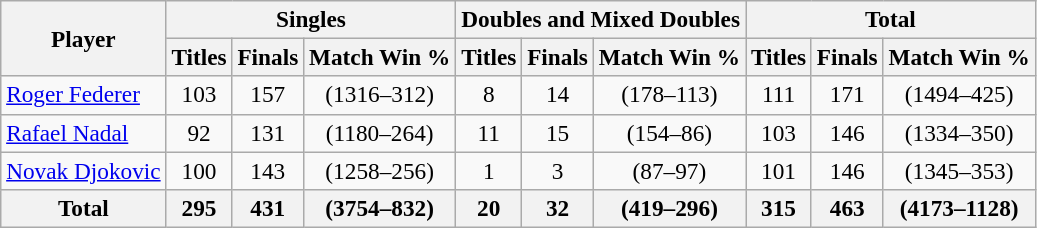<table class="wikitable" style="text-align:center;font-size:97%">
<tr>
<th rowspan="2">Player</th>
<th colspan="3">Singles</th>
<th colspan="3">Doubles and Mixed Doubles</th>
<th colspan="3">Total</th>
</tr>
<tr>
<th>Titles</th>
<th>Finals</th>
<th>Match Win %</th>
<th>Titles</th>
<th>Finals</th>
<th>Match Win %</th>
<th>Titles</th>
<th>Finals</th>
<th>Match Win %</th>
</tr>
<tr>
<td style="text-align:left "> <a href='#'>Roger Federer</a></td>
<td>103</td>
<td>157</td>
<td> (1316–312)</td>
<td>8</td>
<td>14</td>
<td> (178–113)</td>
<td>111</td>
<td>171</td>
<td> (1494–425)</td>
</tr>
<tr>
<td style="text-align:left "> <a href='#'>Rafael Nadal</a></td>
<td>92</td>
<td>131</td>
<td> (1180–264)</td>
<td>11</td>
<td>15</td>
<td> (154–86)</td>
<td>103</td>
<td>146</td>
<td> (1334–350)</td>
</tr>
<tr>
<td style="text-align:left "> <a href='#'>Novak Djokovic</a></td>
<td>100</td>
<td>143</td>
<td> (1258–256)</td>
<td>1</td>
<td>3</td>
<td> (87–97)</td>
<td>101</td>
<td>146</td>
<td> (1345–353)</td>
</tr>
<tr>
<th>Total</th>
<th>295</th>
<th>431</th>
<th> (3754–832)</th>
<th>20</th>
<th>32</th>
<th> (419–296)</th>
<th>315</th>
<th>463</th>
<th> (4173–1128)</th>
</tr>
</table>
